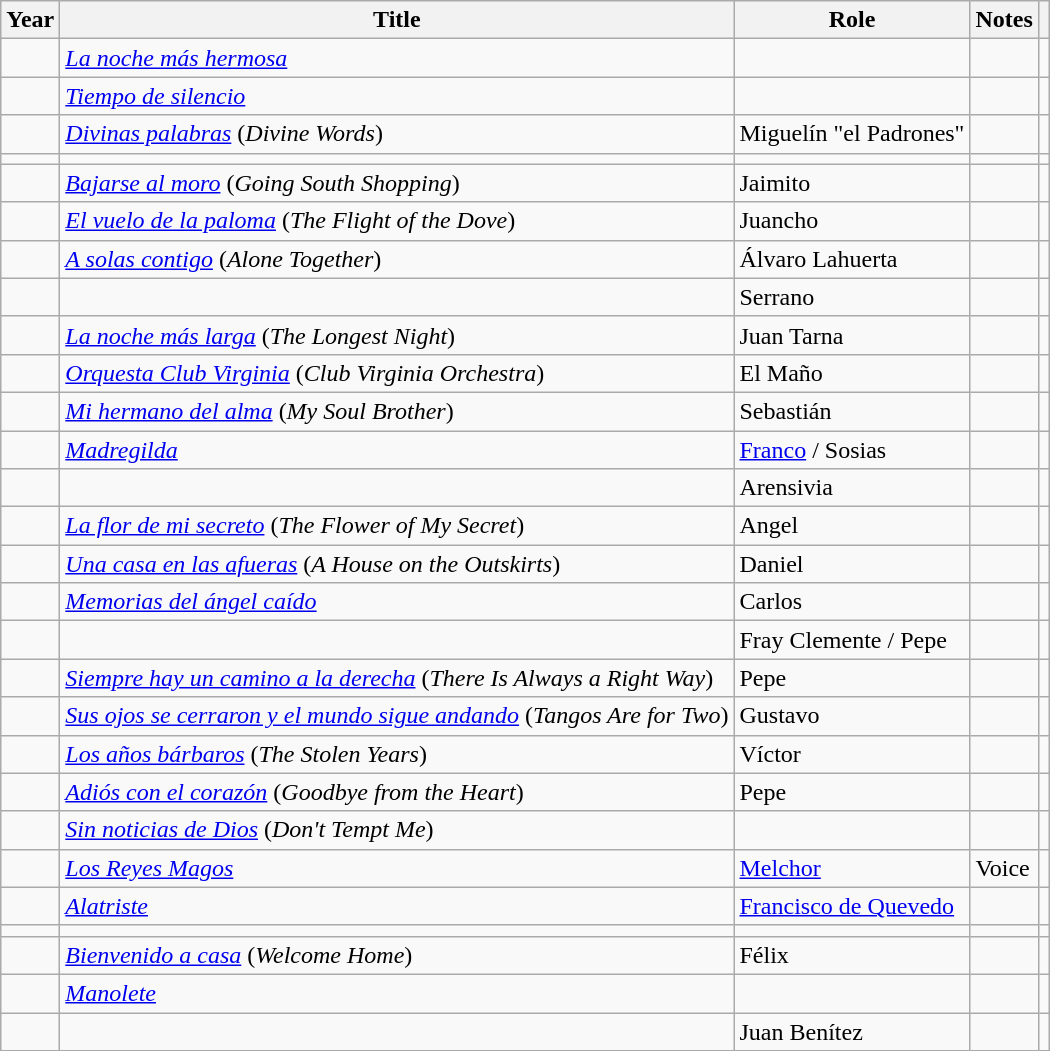<table class="wikitable sortable">
<tr>
<th>Year</th>
<th>Title</th>
<th>Role</th>
<th class = "unsortable">Notes</th>
<th class = "unsortable"></th>
</tr>
<tr>
<td></td>
<td><em><a href='#'>La noche más hermosa</a></em></td>
<td></td>
<td></td>
<td></td>
</tr>
<tr>
<td></td>
<td><em><a href='#'>Tiempo de silencio</a></em></td>
<td></td>
<td></td>
<td></td>
</tr>
<tr>
<td></td>
<td><em><a href='#'>Divinas palabras</a></em> (<em>Divine Words</em>)</td>
<td>Miguelín "el Padrones"</td>
<td></td>
<td></td>
</tr>
<tr>
<td></td>
<td><em></em></td>
<td></td>
<td></td>
<td></td>
</tr>
<tr>
<td></td>
<td><em><a href='#'>Bajarse al moro</a></em> (<em>Going South Shopping</em>)</td>
<td>Jaimito</td>
<td></td>
<td></td>
</tr>
<tr>
<td></td>
<td><em><a href='#'>El vuelo de la paloma</a></em> (<em>The Flight of the Dove</em>)</td>
<td>Juancho</td>
<td></td>
<td></td>
</tr>
<tr>
<td></td>
<td><em><a href='#'>A solas contigo</a></em> (<em>Alone Together</em>)</td>
<td>Álvaro Lahuerta</td>
<td></td>
<td></td>
</tr>
<tr>
<td></td>
<td><em></em></td>
<td>Serrano</td>
<td></td>
<td></td>
</tr>
<tr>
<td></td>
<td><em><a href='#'>La noche más larga</a></em> (<em>The Longest Night</em>)</td>
<td>Juan Tarna</td>
<td></td>
<td></td>
</tr>
<tr>
<td></td>
<td><em><a href='#'>Orquesta Club Virginia</a></em> (<em>Club Virginia Orchestra</em>)</td>
<td>El Maño</td>
<td></td>
<td></td>
</tr>
<tr>
<td></td>
<td><em><a href='#'>Mi hermano del alma</a></em> (<em>My Soul Brother</em>)</td>
<td>Sebastián</td>
<td></td>
<td></td>
</tr>
<tr>
<td></td>
<td><em><a href='#'>Madregilda</a></em></td>
<td><a href='#'>Franco</a> / Sosias</td>
<td></td>
<td></td>
</tr>
<tr>
<td></td>
<td><em></em></td>
<td>Arensivia</td>
<td></td>
<td></td>
</tr>
<tr>
<td></td>
<td><em><a href='#'>La flor de mi secreto</a></em> (<em>The Flower of My Secret</em>)</td>
<td>Angel</td>
<td></td>
<td></td>
</tr>
<tr>
<td></td>
<td><em><a href='#'>Una casa en las afueras</a></em> (<em>A House on the Outskirts</em>)</td>
<td>Daniel</td>
<td></td>
<td></td>
</tr>
<tr>
<td></td>
<td><em><a href='#'>Memorias del ángel caído</a></em></td>
<td>Carlos</td>
<td></td>
<td></td>
</tr>
<tr>
<td></td>
<td><em></em></td>
<td>Fray Clemente / Pepe</td>
<td></td>
<td></td>
</tr>
<tr>
<td></td>
<td><em><a href='#'>Siempre hay un camino a la derecha</a></em> (<em>There Is Always a Right Way</em>)</td>
<td>Pepe</td>
<td></td>
<td></td>
</tr>
<tr>
<td></td>
<td><em><a href='#'>Sus ojos se cerraron y el mundo sigue andando</a></em> (<em>Tangos Are for Two</em>)</td>
<td>Gustavo</td>
<td></td>
<td></td>
</tr>
<tr>
<td></td>
<td><em><a href='#'>Los años bárbaros</a></em> (<em>The Stolen Years</em>)</td>
<td>Víctor</td>
<td></td>
<td></td>
</tr>
<tr>
<td></td>
<td><em><a href='#'>Adiós con el corazón</a></em> (<em>Goodbye from the Heart</em>)</td>
<td>Pepe</td>
<td></td>
<td></td>
</tr>
<tr>
<td></td>
<td><em><a href='#'>Sin noticias de Dios</a></em> (<em>Don't Tempt Me</em>)</td>
<td></td>
<td></td>
<td></td>
</tr>
<tr>
<td></td>
<td><em><a href='#'>Los Reyes Magos</a></em></td>
<td><a href='#'>Melchor</a></td>
<td>Voice</td>
<td></td>
</tr>
<tr>
<td></td>
<td><em><a href='#'>Alatriste</a></em></td>
<td><a href='#'>Francisco de Quevedo</a></td>
<td></td>
<td></td>
</tr>
<tr>
<td></td>
<td><em></em></td>
<td></td>
<td></td>
<td></td>
</tr>
<tr>
<td></td>
<td><em><a href='#'>Bienvenido a casa</a></em> (<em>Welcome Home</em>)</td>
<td>Félix</td>
<td></td>
<td></td>
</tr>
<tr>
<td></td>
<td><em><a href='#'>Manolete</a></em></td>
<td></td>
<td></td>
<td></td>
</tr>
<tr>
<td></td>
<td><em></em></td>
<td>Juan Benítez</td>
<td></td>
<td></td>
</tr>
</table>
